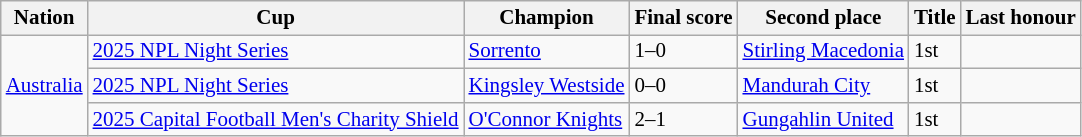<table class=wikitable style="font-size:14px">
<tr>
<th>Nation</th>
<th>Cup</th>
<th>Champion</th>
<th>Final score</th>
<th>Second place</th>
<th data-sort-type="number">Title</th>
<th>Last honour</th>
</tr>
<tr>
<td rowspan=3> <a href='#'>Australia</a></td>
<td><a href='#'>2025 NPL Night Series</a></td>
<td><a href='#'>Sorrento</a></td>
<td>1–0</td>
<td><a href='#'>Stirling Macedonia</a></td>
<td>1st</td>
<td></td>
</tr>
<tr>
<td><a href='#'>2025 NPL Night Series</a></td>
<td><a href='#'>Kingsley Westside</a></td>
<td>0–0 </td>
<td><a href='#'>Mandurah City</a></td>
<td>1st</td>
<td></td>
</tr>
<tr>
<td><a href='#'>2025 Capital Football Men's Charity Shield</a></td>
<td><a href='#'>O'Connor Knights</a></td>
<td>2–1</td>
<td><a href='#'>Gungahlin United</a></td>
<td>1st</td>
<td></td>
</tr>
</table>
